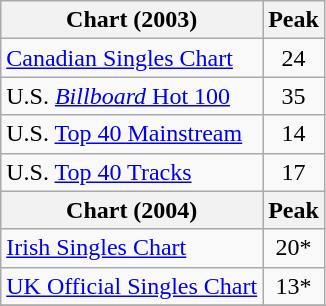<table class="wikitable">
<tr>
<th align="left">Chart (2003)</th>
<th align="left">Peak</th>
</tr>
<tr>
<td align="left"><a href='#'>Canadian Singles Chart</a></td>
<td align="center">24</td>
</tr>
<tr>
<td align="left">U.S. <a href='#'><em>Billboard</em> Hot 100</a></td>
<td align="center">35</td>
</tr>
<tr>
<td align="left">U.S. <a href='#'>Top 40 Mainstream</a></td>
<td align="center">14</td>
</tr>
<tr>
<td align="left">U.S. <a href='#'>Top 40 Tracks</a></td>
<td align="center">17</td>
</tr>
<tr>
<th align="left">Chart (2004)</th>
<th align="left">Peak</th>
</tr>
<tr>
<td align="left"><a href='#'>Irish Singles Chart</a></td>
<td align="center">20*</td>
</tr>
<tr>
<td align="left"><a href='#'>UK Official Singles Chart</a></td>
<td align="center">13*</td>
</tr>
<tr>
</tr>
</table>
